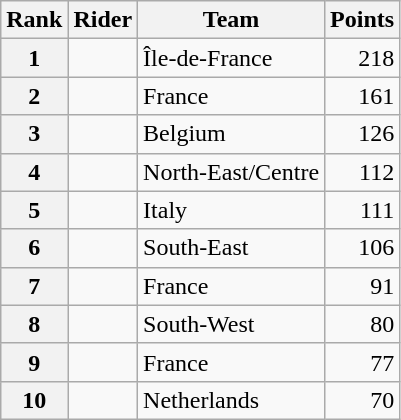<table class="wikitable">
<tr>
<th scope="col">Rank</th>
<th scope="col">Rider</th>
<th scope="col">Team</th>
<th scope="col">Points</th>
</tr>
<tr>
<th scope="row">1</th>
<td></td>
<td>Île-de-France</td>
<td style="text-align:right;">218</td>
</tr>
<tr>
<th scope="row">2</th>
<td></td>
<td>France</td>
<td style="text-align:right;">161</td>
</tr>
<tr>
<th scope="row">3</th>
<td></td>
<td>Belgium</td>
<td style="text-align:right;">126</td>
</tr>
<tr>
<th scope="row">4</th>
<td></td>
<td>North-East/Centre</td>
<td style="text-align:right;">112</td>
</tr>
<tr>
<th scope="row">5</th>
<td></td>
<td>Italy</td>
<td style="text-align:right;">111</td>
</tr>
<tr>
<th scope="row">6</th>
<td></td>
<td>South-East</td>
<td style="text-align:right;">106</td>
</tr>
<tr>
<th scope="row">7</th>
<td></td>
<td>France</td>
<td style="text-align:right;">91</td>
</tr>
<tr>
<th scope="row">8</th>
<td></td>
<td>South-West</td>
<td style="text-align:right;">80</td>
</tr>
<tr>
<th scope="row">9</th>
<td></td>
<td>France</td>
<td style="text-align:right;">77</td>
</tr>
<tr>
<th scope="row">10</th>
<td></td>
<td>Netherlands</td>
<td style="text-align:right;">70</td>
</tr>
</table>
